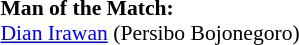<table width=100% style="font-size: 90%">
<tr>
<td><br><strong>Man of the Match:</strong><br> <a href='#'>Dian Irawan</a> (Persibo Bojonegoro)</td>
</tr>
</table>
